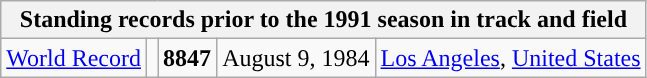<table class="wikitable" style=" text-align:center;">
<tr>
<th colspan="5">Standing records prior to the 1991 season in track and field</th>
</tr>
<tr>
<td><a href='#'>World Record</a></td>
<td></td>
<td><strong>8847</strong> </td>
<td>August 9, 1984</td>
<td> <a href='#'>Los Angeles</a>, <a href='#'>United States</a></td>
</tr>
</table>
